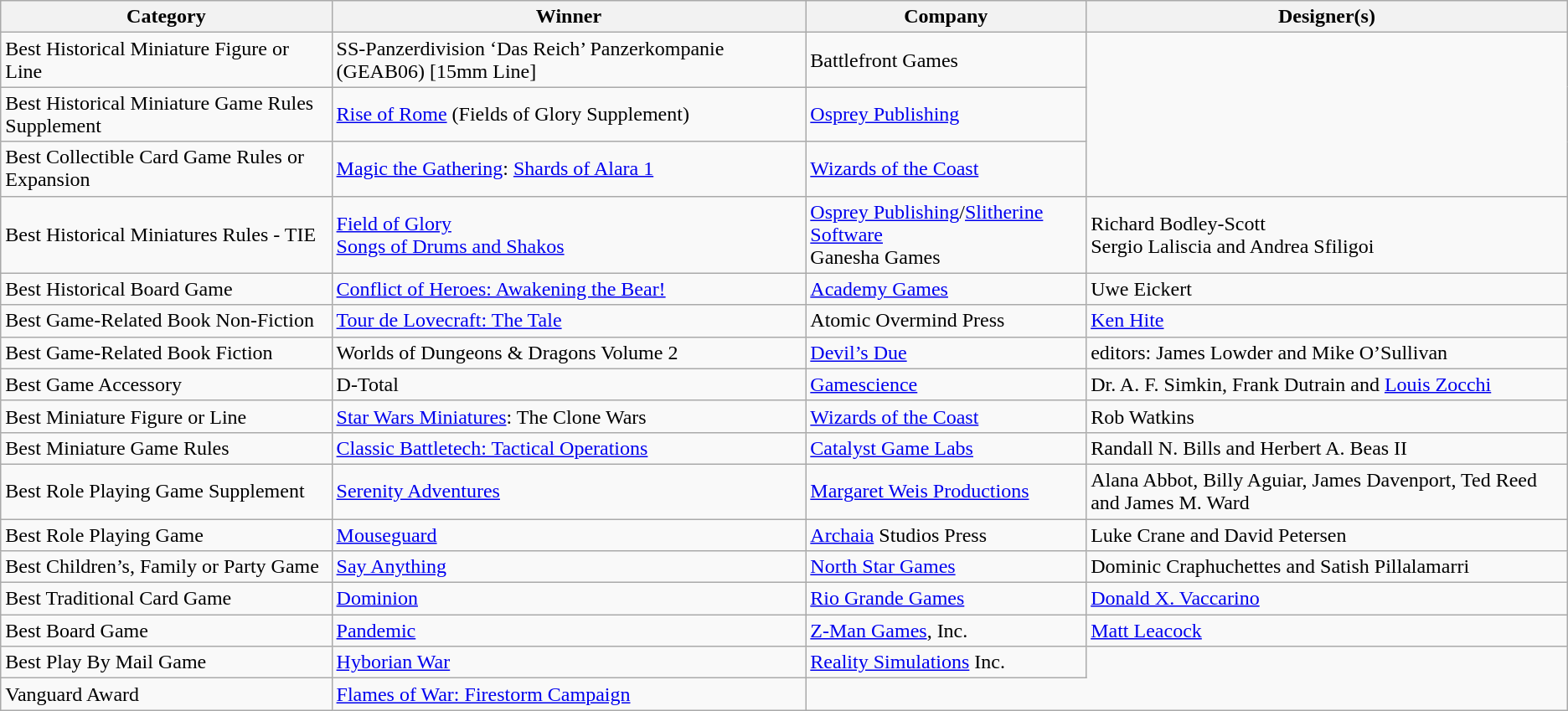<table class="wikitable">
<tr>
<th>Category</th>
<th>Winner</th>
<th>Company</th>
<th>Designer(s)</th>
</tr>
<tr>
<td>Best Historical Miniature Figure or Line</td>
<td>SS-Panzerdivision ‘Das Reich’ Panzerkompanie (GEAB06) [15mm Line]</td>
<td>Battlefront Games</td>
</tr>
<tr>
<td>Best Historical Miniature Game Rules Supplement</td>
<td><a href='#'>Rise of Rome</a> (Fields of Glory Supplement)</td>
<td><a href='#'>Osprey Publishing</a></td>
</tr>
<tr>
<td>Best Collectible Card Game Rules or Expansion</td>
<td><a href='#'>Magic the Gathering</a>: <a href='#'>Shards of Alara 1</a></td>
<td><a href='#'>Wizards of the Coast</a></td>
</tr>
<tr>
<td>Best Historical Miniatures Rules -  TIE</td>
<td><a href='#'>Field of Glory</a><br><a href='#'>Songs of Drums and Shakos</a></td>
<td><a href='#'>Osprey Publishing</a>/<a href='#'>Slitherine Software</a><br>Ganesha Games</td>
<td>Richard Bodley-Scott<br>Sergio Laliscia and Andrea Sfiligoi</td>
</tr>
<tr>
<td>Best Historical Board Game</td>
<td><a href='#'>Conflict of Heroes: Awakening the Bear!</a></td>
<td><a href='#'>Academy Games</a></td>
<td>Uwe Eickert</td>
</tr>
<tr>
<td>Best Game-Related Book Non-Fiction</td>
<td><a href='#'>Tour de Lovecraft: The Tale</a></td>
<td>Atomic Overmind Press</td>
<td><a href='#'>Ken Hite</a></td>
</tr>
<tr>
<td>Best Game-Related Book Fiction</td>
<td>Worlds of Dungeons & Dragons Volume 2</td>
<td><a href='#'>Devil’s Due</a></td>
<td>editors: James Lowder and Mike O’Sullivan</td>
</tr>
<tr>
<td>Best Game Accessory</td>
<td>D-Total</td>
<td><a href='#'>Gamescience</a></td>
<td>Dr. A. F. Simkin, Frank Dutrain and <a href='#'>Louis Zocchi</a></td>
</tr>
<tr>
<td>Best Miniature Figure or Line</td>
<td><a href='#'>Star Wars Miniatures</a>: The Clone Wars</td>
<td><a href='#'>Wizards of the Coast</a></td>
<td>Rob Watkins</td>
</tr>
<tr>
<td>Best Miniature Game Rules</td>
<td><a href='#'>Classic Battletech: Tactical Operations</a></td>
<td><a href='#'>Catalyst Game Labs</a></td>
<td>Randall N. Bills and Herbert A. Beas II</td>
</tr>
<tr>
<td>Best Role Playing Game Supplement</td>
<td><a href='#'>Serenity Adventures</a></td>
<td><a href='#'>Margaret Weis Productions</a></td>
<td>Alana Abbot, Billy Aguiar, James Davenport, Ted Reed and James M. Ward</td>
</tr>
<tr>
<td>Best Role Playing Game</td>
<td><a href='#'>Mouseguard</a></td>
<td><a href='#'>Archaia</a> Studios Press</td>
<td>Luke Crane and David Petersen</td>
</tr>
<tr>
<td>Best Children’s, Family or Party Game</td>
<td><a href='#'>Say Anything</a></td>
<td><a href='#'>North Star Games</a></td>
<td>Dominic Craphuchettes and Satish Pillalamarri</td>
</tr>
<tr>
<td>Best Traditional Card Game</td>
<td><a href='#'>Dominion</a></td>
<td><a href='#'>Rio Grande Games</a></td>
<td><a href='#'>Donald X. Vaccarino</a></td>
</tr>
<tr>
<td>Best Board Game</td>
<td><a href='#'>Pandemic</a></td>
<td><a href='#'>Z-Man Games</a>, Inc.</td>
<td><a href='#'>Matt Leacock</a></td>
</tr>
<tr>
<td>Best Play By Mail Game</td>
<td><a href='#'>Hyborian War</a></td>
<td><a href='#'>Reality Simulations</a> Inc.</td>
</tr>
<tr>
<td>Vanguard Award</td>
<td><a href='#'>Flames of War: Firestorm Campaign</a></td>
</tr>
</table>
